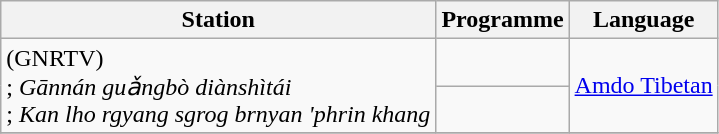<table border="1" class="wikitable">
<tr>
<th>Station</th>
<th>Programme</th>
<th>Language</th>
</tr>
<tr>
<td rowspan="2"> (GNRTV)<br> ; <em>Gānnán guǎngbò diànshìtái</em><br> ; <em>Kan lho rgyang sgrog brnyan 'phrin khang</em></td>
<td></td>
<td rowspan="2"><a href='#'>Amdo Tibetan</a></td>
</tr>
<tr>
<td></td>
</tr>
<tr>
</tr>
</table>
